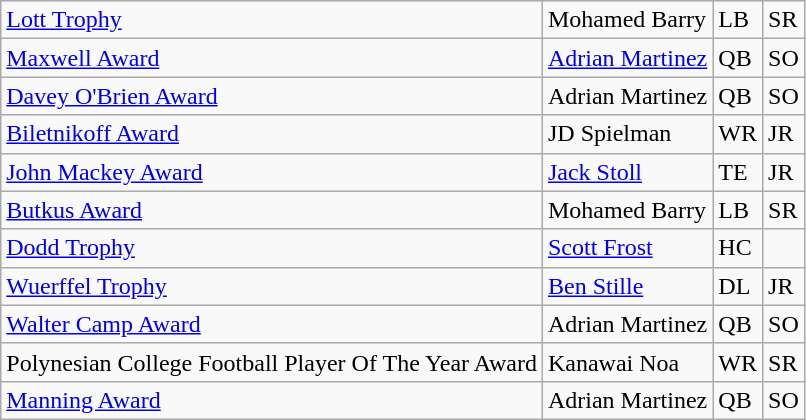<table class="wikitable">
<tr>
<td><a href='#'>Lott Trophy</a></td>
<td>Mohamed Barry</td>
<td>LB</td>
<td>SR</td>
</tr>
<tr>
<td><a href='#'>Maxwell Award</a></td>
<td><a href='#'>Adrian Martinez</a></td>
<td>QB</td>
<td>SO</td>
</tr>
<tr>
<td><a href='#'>Davey O'Brien Award</a></td>
<td>Adrian Martinez</td>
<td>QB</td>
<td>SO</td>
</tr>
<tr>
<td><a href='#'>Biletnikoff Award</a></td>
<td>JD Spielman</td>
<td>WR</td>
<td>JR</td>
</tr>
<tr>
<td><a href='#'>John Mackey Award</a></td>
<td><a href='#'>Jack Stoll</a></td>
<td>TE</td>
<td>JR</td>
</tr>
<tr>
<td><a href='#'>Butkus Award</a></td>
<td>Mohamed Barry</td>
<td>LB</td>
<td>SR</td>
</tr>
<tr>
<td><a href='#'>Dodd Trophy</a></td>
<td><a href='#'>Scott Frost</a></td>
<td>HC</td>
<td></td>
</tr>
<tr>
<td><a href='#'>Wuerffel Trophy</a></td>
<td><a href='#'>Ben Stille</a></td>
<td>DL</td>
<td>JR</td>
</tr>
<tr>
<td><a href='#'>Walter Camp Award</a></td>
<td>Adrian Martinez</td>
<td>QB</td>
<td>SO</td>
</tr>
<tr>
<td>Polynesian College Football Player Of The Year Award</td>
<td>Kanawai Noa</td>
<td>WR</td>
<td>SR</td>
</tr>
<tr>
<td><a href='#'>Manning Award</a></td>
<td>Adrian Martinez</td>
<td>QB</td>
<td>SO</td>
</tr>
</table>
